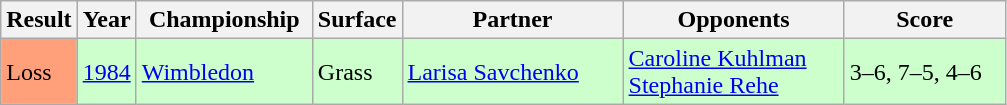<table class="sortable wikitable">
<tr>
<th style="width:40px">Result</th>
<th style="width:30px">Year</th>
<th style="width:110px">Championship</th>
<th style="width:50px">Surface</th>
<th style="width:140px">Partner</th>
<th style="width:140px">Opponents</th>
<th style="width:100px"  class="unsortable">Score</th>
</tr>
<tr style="background:#ccffcc;">
<td style="background:#ffa07a;">Loss</td>
<td><a href='#'>1984</a></td>
<td><a href='#'>Wimbledon</a></td>
<td>Grass</td>
<td> <a href='#'>Larisa Savchenko</a></td>
<td> <a href='#'>Caroline Kuhlman</a> <br>  <a href='#'>Stephanie Rehe</a></td>
<td>3–6, 7–5, 4–6</td>
</tr>
</table>
